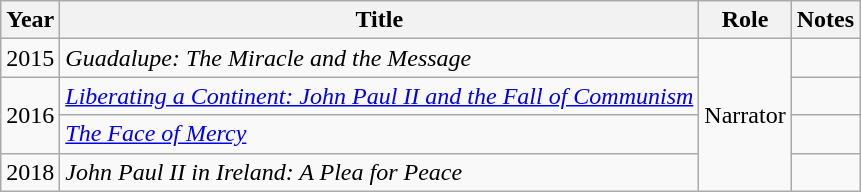<table class="wikitable sortable">
<tr>
<th>Year</th>
<th>Title</th>
<th>Role</th>
<th class="unsortable">Notes</th>
</tr>
<tr>
<td>2015</td>
<td><em>Guadalupe: The Miracle and the Message</em></td>
<td rowspan="4">Narrator</td>
<td></td>
</tr>
<tr>
<td rowspan="2">2016</td>
<td><em><a href='#'>Liberating a Continent: John Paul II and the Fall of Communism</a></em></td>
<td></td>
</tr>
<tr>
<td><em><a href='#'>The Face of Mercy</a></em></td>
<td></td>
</tr>
<tr>
<td>2018</td>
<td><em>John Paul II in Ireland: A Plea for Peace</em></td>
<td></td>
</tr>
</table>
